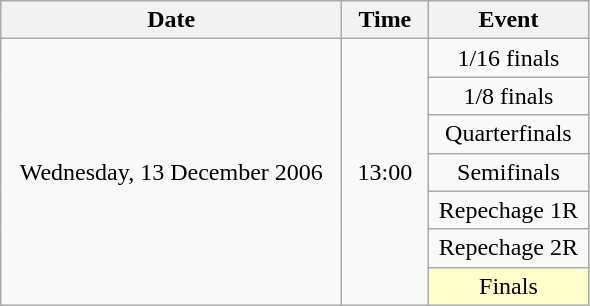<table class = "wikitable" style="text-align:center;">
<tr>
<th width=220>Date</th>
<th width=50>Time</th>
<th width=100>Event</th>
</tr>
<tr>
<td rowspan=7>Wednesday, 13 December 2006</td>
<td rowspan=7>13:00</td>
<td>1/16 finals</td>
</tr>
<tr>
<td>1/8 finals</td>
</tr>
<tr>
<td>Quarterfinals</td>
</tr>
<tr>
<td>Semifinals</td>
</tr>
<tr>
<td>Repechage 1R</td>
</tr>
<tr>
<td>Repechage 2R</td>
</tr>
<tr>
<td bgcolor=ffffcc>Finals</td>
</tr>
</table>
